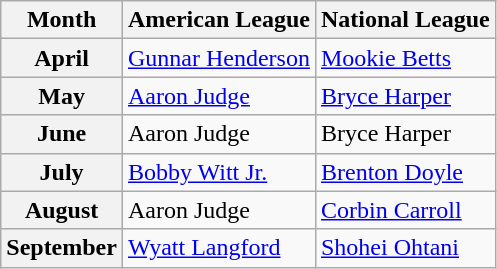<table class="wikitable">
<tr>
<th>Month</th>
<th>American League</th>
<th>National League</th>
</tr>
<tr>
<th>April</th>
<td><a href='#'>Gunnar Henderson</a></td>
<td><a href='#'>Mookie Betts</a></td>
</tr>
<tr>
<th>May</th>
<td><a href='#'>Aaron Judge</a></td>
<td><a href='#'>Bryce Harper</a></td>
</tr>
<tr>
<th>June</th>
<td>Aaron Judge</td>
<td>Bryce Harper</td>
</tr>
<tr>
<th>July</th>
<td><a href='#'>Bobby Witt Jr.</a></td>
<td><a href='#'>Brenton Doyle</a></td>
</tr>
<tr>
<th>August</th>
<td>Aaron Judge</td>
<td><a href='#'>Corbin Carroll</a></td>
</tr>
<tr>
<th>September</th>
<td><a href='#'>Wyatt Langford</a></td>
<td><a href='#'>Shohei Ohtani</a></td>
</tr>
</table>
